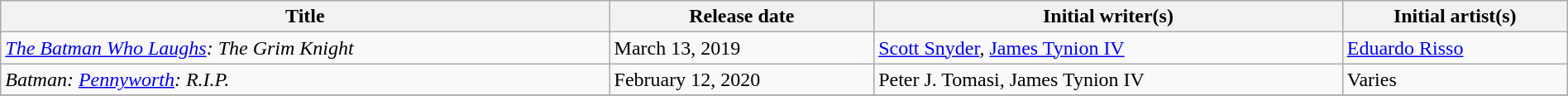<table class="wikitable" style="width:100%">
<tr>
<th>Title</th>
<th>Release date</th>
<th>Initial writer(s)</th>
<th>Initial artist(s)</th>
</tr>
<tr>
<td><em><a href='#'>The Batman Who Laughs</a>: The Grim Knight</em></td>
<td>March 13, 2019</td>
<td><a href='#'>Scott Snyder</a>, <a href='#'>James Tynion IV</a></td>
<td><a href='#'>Eduardo Risso</a></td>
</tr>
<tr>
<td><em>Batman: <a href='#'>Pennyworth</a>: R.I.P.</em></td>
<td>February 12, 2020</td>
<td>Peter J. Tomasi, James Tynion IV</td>
<td>Varies</td>
</tr>
<tr>
</tr>
</table>
